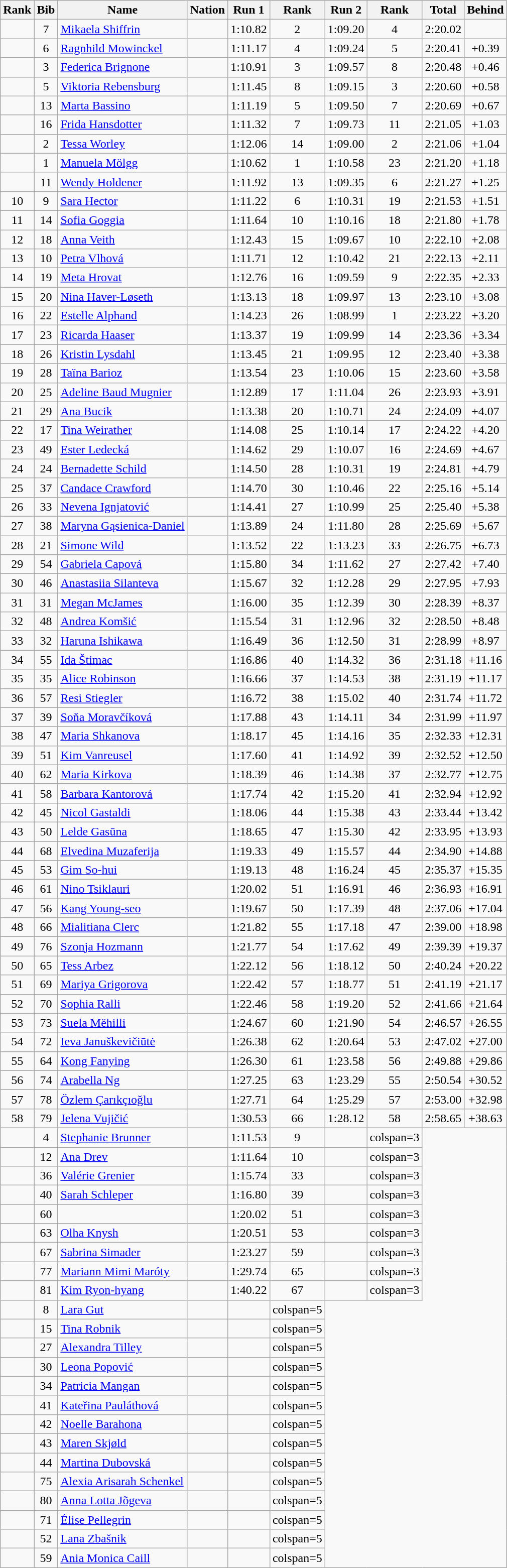<table class="wikitable sortable" style="text-align:center">
<tr>
<th>Rank</th>
<th>Bib</th>
<th>Name</th>
<th>Nation</th>
<th>Run 1</th>
<th>Rank</th>
<th>Run 2</th>
<th>Rank</th>
<th>Total</th>
<th>Behind</th>
</tr>
<tr>
<td></td>
<td>7</td>
<td align=left><a href='#'>Mikaela Shiffrin</a></td>
<td align=left></td>
<td>1:10.82</td>
<td>2</td>
<td>1:09.20</td>
<td>4</td>
<td>2:20.02</td>
<td></td>
</tr>
<tr>
<td></td>
<td>6</td>
<td align=left><a href='#'>Ragnhild Mowinckel</a></td>
<td align=left></td>
<td>1:11.17</td>
<td>4</td>
<td>1:09.24</td>
<td>5</td>
<td>2:20.41</td>
<td>+0.39</td>
</tr>
<tr>
<td></td>
<td>3</td>
<td align=left><a href='#'>Federica Brignone</a></td>
<td align=left></td>
<td>1:10.91</td>
<td>3</td>
<td>1:09.57</td>
<td>8</td>
<td>2:20.48</td>
<td>+0.46</td>
</tr>
<tr>
<td></td>
<td>5</td>
<td align=left><a href='#'>Viktoria Rebensburg</a></td>
<td align=left></td>
<td>1:11.45</td>
<td>8</td>
<td>1:09.15</td>
<td>3</td>
<td>2:20.60</td>
<td>+0.58</td>
</tr>
<tr>
<td></td>
<td>13</td>
<td align=left><a href='#'>Marta Bassino</a></td>
<td align=left></td>
<td>1:11.19</td>
<td>5</td>
<td>1:09.50</td>
<td>7</td>
<td>2:20.69</td>
<td>+0.67</td>
</tr>
<tr>
<td></td>
<td>16</td>
<td align=left><a href='#'>Frida Hansdotter</a></td>
<td align=left></td>
<td>1:11.32</td>
<td>7</td>
<td>1:09.73</td>
<td>11</td>
<td>2:21.05</td>
<td>+1.03</td>
</tr>
<tr>
<td></td>
<td>2</td>
<td align=left><a href='#'>Tessa Worley</a></td>
<td align=left></td>
<td>1:12.06</td>
<td>14</td>
<td>1:09.00</td>
<td>2</td>
<td>2:21.06</td>
<td>+1.04</td>
</tr>
<tr>
<td></td>
<td>1</td>
<td align=left><a href='#'>Manuela Mölgg</a></td>
<td align=left></td>
<td>1:10.62</td>
<td>1</td>
<td>1:10.58</td>
<td>23</td>
<td>2:21.20</td>
<td>+1.18</td>
</tr>
<tr>
<td></td>
<td>11</td>
<td align=left><a href='#'>Wendy Holdener</a></td>
<td align=left></td>
<td>1:11.92</td>
<td>13</td>
<td>1:09.35</td>
<td>6</td>
<td>2:21.27</td>
<td>+1.25</td>
</tr>
<tr>
<td>10</td>
<td>9</td>
<td align=left><a href='#'>Sara Hector</a></td>
<td align=left></td>
<td>1:11.22</td>
<td>6</td>
<td>1:10.31</td>
<td>19</td>
<td>2:21.53</td>
<td>+1.51</td>
</tr>
<tr>
<td>11</td>
<td>14</td>
<td align=left><a href='#'>Sofia Goggia</a></td>
<td align=left></td>
<td>1:11.64</td>
<td>10</td>
<td>1:10.16</td>
<td>18</td>
<td>2:21.80</td>
<td>+1.78</td>
</tr>
<tr>
<td>12</td>
<td>18</td>
<td align=left><a href='#'>Anna Veith</a></td>
<td align=left></td>
<td>1:12.43</td>
<td>15</td>
<td>1:09.67</td>
<td>10</td>
<td>2:22.10</td>
<td>+2.08</td>
</tr>
<tr>
<td>13</td>
<td>10</td>
<td align=left><a href='#'>Petra Vlhová</a></td>
<td align=left></td>
<td>1:11.71</td>
<td>12</td>
<td>1:10.42</td>
<td>21</td>
<td>2:22.13</td>
<td>+2.11</td>
</tr>
<tr>
<td>14</td>
<td>19</td>
<td align=left><a href='#'>Meta Hrovat</a></td>
<td align=left></td>
<td>1:12.76</td>
<td>16</td>
<td>1:09.59</td>
<td>9</td>
<td>2:22.35</td>
<td>+2.33</td>
</tr>
<tr>
<td>15</td>
<td>20</td>
<td align=left><a href='#'>Nina Haver-Løseth</a></td>
<td align=left></td>
<td>1:13.13</td>
<td>18</td>
<td>1:09.97</td>
<td>13</td>
<td>2:23.10</td>
<td>+3.08</td>
</tr>
<tr>
<td>16</td>
<td>22</td>
<td align=left><a href='#'>Estelle Alphand</a></td>
<td align=left></td>
<td>1:14.23</td>
<td>26</td>
<td>1:08.99</td>
<td>1</td>
<td>2:23.22</td>
<td>+3.20</td>
</tr>
<tr>
<td>17</td>
<td>23</td>
<td align=left><a href='#'>Ricarda Haaser</a></td>
<td align=left></td>
<td>1:13.37</td>
<td>19</td>
<td>1:09.99</td>
<td>14</td>
<td>2:23.36</td>
<td>+3.34</td>
</tr>
<tr>
<td>18</td>
<td>26</td>
<td align=left><a href='#'>Kristin Lysdahl</a></td>
<td align=left></td>
<td>1:13.45</td>
<td>21</td>
<td>1:09.95</td>
<td>12</td>
<td>2:23.40</td>
<td>+3.38</td>
</tr>
<tr>
<td>19</td>
<td>28</td>
<td align=left><a href='#'>Taïna Barioz</a></td>
<td align=left></td>
<td>1:13.54</td>
<td>23</td>
<td>1:10.06</td>
<td>15</td>
<td>2:23.60</td>
<td>+3.58</td>
</tr>
<tr>
<td>20</td>
<td>25</td>
<td align=left><a href='#'>Adeline Baud Mugnier</a></td>
<td align=left></td>
<td>1:12.89</td>
<td>17</td>
<td>1:11.04</td>
<td>26</td>
<td>2:23.93</td>
<td>+3.91</td>
</tr>
<tr>
<td>21</td>
<td>29</td>
<td align=left><a href='#'>Ana Bucik</a></td>
<td align=left></td>
<td>1:13.38</td>
<td>20</td>
<td>1:10.71</td>
<td>24</td>
<td>2:24.09</td>
<td>+4.07</td>
</tr>
<tr>
<td>22</td>
<td>17</td>
<td align=left><a href='#'>Tina Weirather</a></td>
<td align=left></td>
<td>1:14.08</td>
<td>25</td>
<td>1:10.14</td>
<td>17</td>
<td>2:24.22</td>
<td>+4.20</td>
</tr>
<tr>
<td>23</td>
<td>49</td>
<td align=left><a href='#'>Ester Ledecká</a></td>
<td align=left></td>
<td>1:14.62</td>
<td>29</td>
<td>1:10.07</td>
<td>16</td>
<td>2:24.69</td>
<td>+4.67</td>
</tr>
<tr>
<td>24</td>
<td>24</td>
<td align=left><a href='#'>Bernadette Schild</a></td>
<td align=left></td>
<td>1:14.50</td>
<td>28</td>
<td>1:10.31</td>
<td>19</td>
<td>2:24.81</td>
<td>+4.79</td>
</tr>
<tr>
<td>25</td>
<td>37</td>
<td align=left><a href='#'>Candace Crawford</a></td>
<td align=left></td>
<td>1:14.70</td>
<td>30</td>
<td>1:10.46</td>
<td>22</td>
<td>2:25.16</td>
<td>+5.14</td>
</tr>
<tr>
<td>26</td>
<td>33</td>
<td align=left><a href='#'>Nevena Ignjatović</a></td>
<td align=left></td>
<td>1:14.41</td>
<td>27</td>
<td>1:10.99</td>
<td>25</td>
<td>2:25.40</td>
<td>+5.38</td>
</tr>
<tr>
<td>27</td>
<td>38</td>
<td align=left><a href='#'>Maryna Gąsienica-Daniel</a></td>
<td align=left></td>
<td>1:13.89</td>
<td>24</td>
<td>1:11.80</td>
<td>28</td>
<td>2:25.69</td>
<td>+5.67</td>
</tr>
<tr>
<td>28</td>
<td>21</td>
<td align=left><a href='#'>Simone Wild</a></td>
<td align=left></td>
<td>1:13.52</td>
<td>22</td>
<td>1:13.23</td>
<td>33</td>
<td>2:26.75</td>
<td>+6.73</td>
</tr>
<tr>
<td>29</td>
<td>54</td>
<td align="left"><a href='#'>Gabriela Capová</a></td>
<td align="left"></td>
<td>1:15.80</td>
<td>34</td>
<td>1:11.62</td>
<td>27</td>
<td>2:27.42</td>
<td>+7.40</td>
</tr>
<tr>
<td>30</td>
<td>46</td>
<td align="left"><a href='#'>Anastasiia Silanteva</a></td>
<td align="left"></td>
<td>1:15.67</td>
<td>32</td>
<td>1:12.28</td>
<td>29</td>
<td>2:27.95</td>
<td>+7.93</td>
</tr>
<tr>
<td>31</td>
<td>31</td>
<td align="left"><a href='#'>Megan McJames</a></td>
<td align="left"></td>
<td>1:16.00</td>
<td>35</td>
<td>1:12.39</td>
<td>30</td>
<td>2:28.39</td>
<td>+8.37</td>
</tr>
<tr>
<td>32</td>
<td>48</td>
<td align="left"><a href='#'>Andrea Komšić</a></td>
<td align="left"></td>
<td>1:15.54</td>
<td>31</td>
<td>1:12.96</td>
<td>32</td>
<td>2:28.50</td>
<td>+8.48</td>
</tr>
<tr>
<td>33</td>
<td>32</td>
<td align="left"><a href='#'>Haruna Ishikawa</a></td>
<td align="left"></td>
<td>1:16.49</td>
<td>36</td>
<td>1:12.50</td>
<td>31</td>
<td>2:28.99</td>
<td>+8.97</td>
</tr>
<tr>
<td>34</td>
<td>55</td>
<td align="left"><a href='#'>Ida Štimac</a></td>
<td align="left"></td>
<td>1:16.86</td>
<td>40</td>
<td>1:14.32</td>
<td>36</td>
<td>2:31.18</td>
<td>+11.16</td>
</tr>
<tr>
<td>35</td>
<td>35</td>
<td align="left"><a href='#'>Alice Robinson</a></td>
<td align="left"></td>
<td>1:16.66</td>
<td>37</td>
<td>1:14.53</td>
<td>38</td>
<td>2:31.19</td>
<td>+11.17</td>
</tr>
<tr>
<td>36</td>
<td>57</td>
<td align="left"><a href='#'>Resi Stiegler</a></td>
<td align="left"></td>
<td>1:16.72</td>
<td>38</td>
<td>1:15.02</td>
<td>40</td>
<td>2:31.74</td>
<td>+11.72</td>
</tr>
<tr>
<td>37</td>
<td>39</td>
<td align="left"><a href='#'>Soňa Moravčíková</a></td>
<td align="left"></td>
<td>1:17.88</td>
<td>43</td>
<td>1:14.11</td>
<td>34</td>
<td>2:31.99</td>
<td>+11.97</td>
</tr>
<tr>
<td>38</td>
<td>47</td>
<td align="left"><a href='#'>Maria Shkanova</a></td>
<td align="left"></td>
<td>1:18.17</td>
<td>45</td>
<td>1:14.16</td>
<td>35</td>
<td>2:32.33</td>
<td>+12.31</td>
</tr>
<tr>
<td>39</td>
<td>51</td>
<td align="left"><a href='#'>Kim Vanreusel</a></td>
<td align="left"></td>
<td>1:17.60</td>
<td>41</td>
<td>1:14.92</td>
<td>39</td>
<td>2:32.52</td>
<td>+12.50</td>
</tr>
<tr>
<td>40</td>
<td>62</td>
<td align="left"><a href='#'>Maria Kirkova</a></td>
<td align="left"></td>
<td>1:18.39</td>
<td>46</td>
<td>1:14.38</td>
<td>37</td>
<td>2:32.77</td>
<td>+12.75</td>
</tr>
<tr>
<td>41</td>
<td>58</td>
<td align="left"><a href='#'>Barbara Kantorová</a></td>
<td align="left"></td>
<td>1:17.74</td>
<td>42</td>
<td>1:15.20</td>
<td>41</td>
<td>2:32.94</td>
<td>+12.92</td>
</tr>
<tr>
<td>42</td>
<td>45</td>
<td align="left"><a href='#'>Nicol Gastaldi</a></td>
<td align="left"></td>
<td>1:18.06</td>
<td>44</td>
<td>1:15.38</td>
<td>43</td>
<td>2:33.44</td>
<td>+13.42</td>
</tr>
<tr>
<td>43</td>
<td>50</td>
<td align="left"><a href='#'>Lelde Gasūna</a></td>
<td align="left"></td>
<td>1:18.65</td>
<td>47</td>
<td>1:15.30</td>
<td>42</td>
<td>2:33.95</td>
<td>+13.93</td>
</tr>
<tr>
<td>44</td>
<td>68</td>
<td align="left"><a href='#'>Elvedina Muzaferija</a></td>
<td align="left"></td>
<td>1:19.33</td>
<td>49</td>
<td>1:15.57</td>
<td>44</td>
<td>2:34.90</td>
<td>+14.88</td>
</tr>
<tr>
<td>45</td>
<td>53</td>
<td align="left"><a href='#'>Gim So-hui</a></td>
<td align="left"></td>
<td>1:19.13</td>
<td>48</td>
<td>1:16.24</td>
<td>45</td>
<td>2:35.37</td>
<td>+15.35</td>
</tr>
<tr>
<td>46</td>
<td>61</td>
<td align="left"><a href='#'>Nino Tsiklauri</a></td>
<td align="left"></td>
<td>1:20.02</td>
<td>51</td>
<td>1:16.91</td>
<td>46</td>
<td>2:36.93</td>
<td>+16.91</td>
</tr>
<tr>
<td>47</td>
<td>56</td>
<td align="left"><a href='#'>Kang Young-seo</a></td>
<td align="left"></td>
<td>1:19.67</td>
<td>50</td>
<td>1:17.39</td>
<td>48</td>
<td>2:37.06</td>
<td>+17.04</td>
</tr>
<tr>
<td>48</td>
<td>66</td>
<td align="left"><a href='#'>Mialitiana Clerc</a></td>
<td align="left"></td>
<td>1:21.82</td>
<td>55</td>
<td>1:17.18</td>
<td>47</td>
<td>2:39.00</td>
<td>+18.98</td>
</tr>
<tr>
<td>49</td>
<td>76</td>
<td align=left><a href='#'>Szonja Hozmann</a></td>
<td align=left></td>
<td>1:21.77</td>
<td>54</td>
<td>1:17.62</td>
<td>49</td>
<td>2:39.39</td>
<td>+19.37</td>
</tr>
<tr>
<td>50</td>
<td>65</td>
<td align="left"><a href='#'>Tess Arbez</a></td>
<td align="left"></td>
<td>1:22.12</td>
<td>56</td>
<td>1:18.12</td>
<td>50</td>
<td>2:40.24</td>
<td>+20.22</td>
</tr>
<tr>
<td>51</td>
<td>69</td>
<td align="left"><a href='#'>Mariya Grigorova</a></td>
<td align="left"></td>
<td>1:22.42</td>
<td>57</td>
<td>1:18.77</td>
<td>51</td>
<td>2:41.19</td>
<td>+21.17</td>
</tr>
<tr>
<td>52</td>
<td>70</td>
<td align="left"><a href='#'>Sophia Ralli</a></td>
<td align="left"></td>
<td>1:22.46</td>
<td>58</td>
<td>1:19.20</td>
<td>52</td>
<td>2:41.66</td>
<td>+21.64</td>
</tr>
<tr>
<td>53</td>
<td>73</td>
<td align=left><a href='#'>Suela Mëhilli</a></td>
<td align=left></td>
<td>1:24.67</td>
<td>60</td>
<td>1:21.90</td>
<td>54</td>
<td>2:46.57</td>
<td>+26.55</td>
</tr>
<tr>
<td>54</td>
<td>72</td>
<td align="left"><a href='#'>Ieva Januškevičiūtė</a></td>
<td align="left"></td>
<td>1:26.38</td>
<td>62</td>
<td>1:20.64</td>
<td>53</td>
<td>2:47.02</td>
<td>+27.00</td>
</tr>
<tr>
<td>55</td>
<td>64</td>
<td align="left"><a href='#'>Kong Fanying</a></td>
<td align="left"></td>
<td>1:26.30</td>
<td>61</td>
<td>1:23.58</td>
<td>56</td>
<td>2:49.88</td>
<td>+29.86</td>
</tr>
<tr>
<td>56</td>
<td>74</td>
<td align=left><a href='#'>Arabella Ng</a></td>
<td align=left></td>
<td>1:27.25</td>
<td>63</td>
<td>1:23.29</td>
<td>55</td>
<td>2:50.54</td>
<td>+30.52</td>
</tr>
<tr>
<td>57</td>
<td>78</td>
<td align=left><a href='#'>Özlem Çarıkçıoğlu</a></td>
<td align=left></td>
<td>1:27.71</td>
<td>64</td>
<td>1:25.29</td>
<td>57</td>
<td>2:53.00</td>
<td>+32.98</td>
</tr>
<tr>
<td>58</td>
<td>79</td>
<td align="left"><a href='#'>Jelena Vujičić</a></td>
<td align="left"></td>
<td>1:30.53</td>
<td>66</td>
<td>1:28.12</td>
<td>58</td>
<td>2:58.65</td>
<td>+38.63</td>
</tr>
<tr>
<td></td>
<td>4</td>
<td align=left><a href='#'>Stephanie Brunner</a></td>
<td align=left></td>
<td>1:11.53</td>
<td>9</td>
<td></td>
<td>colspan=3 </td>
</tr>
<tr>
<td></td>
<td>12</td>
<td align=left><a href='#'>Ana Drev</a></td>
<td align=left></td>
<td>1:11.64</td>
<td>10</td>
<td></td>
<td>colspan=3 </td>
</tr>
<tr>
<td></td>
<td>36</td>
<td align=left><a href='#'>Valérie Grenier</a></td>
<td align=left></td>
<td>1:15.74</td>
<td>33</td>
<td></td>
<td>colspan=3 </td>
</tr>
<tr>
<td></td>
<td>40</td>
<td align=left><a href='#'>Sarah Schleper</a></td>
<td align=left></td>
<td>1:16.80</td>
<td>39</td>
<td></td>
<td>colspan=3 </td>
</tr>
<tr>
<td></td>
<td>60</td>
<td align=left></td>
<td align=left></td>
<td>1:20.02</td>
<td>51</td>
<td></td>
<td>colspan=3 </td>
</tr>
<tr>
<td></td>
<td>63</td>
<td align=left><a href='#'>Olha Knysh</a></td>
<td align=left></td>
<td>1:20.51</td>
<td>53</td>
<td></td>
<td>colspan=3 </td>
</tr>
<tr>
<td></td>
<td>67</td>
<td align=left><a href='#'>Sabrina Simader</a></td>
<td align=left></td>
<td>1:23.27</td>
<td>59</td>
<td></td>
<td>colspan=3 </td>
</tr>
<tr>
<td></td>
<td>77</td>
<td align=left><a href='#'>Mariann Mimi Maróty</a></td>
<td align=left></td>
<td>1:29.74</td>
<td>65</td>
<td></td>
<td>colspan=3 </td>
</tr>
<tr>
<td></td>
<td>81</td>
<td align=left><a href='#'>Kim Ryon-hyang</a></td>
<td align=left></td>
<td>1:40.22</td>
<td>67</td>
<td></td>
<td>colspan=3 </td>
</tr>
<tr>
<td></td>
<td>8</td>
<td align=left><a href='#'>Lara Gut</a></td>
<td align=left></td>
<td></td>
<td>colspan=5 </td>
</tr>
<tr>
<td></td>
<td>15</td>
<td align=left><a href='#'>Tina Robnik</a></td>
<td align=left></td>
<td></td>
<td>colspan=5 </td>
</tr>
<tr>
<td></td>
<td>27</td>
<td align=left><a href='#'>Alexandra Tilley</a></td>
<td align=left></td>
<td></td>
<td>colspan=5 </td>
</tr>
<tr>
<td></td>
<td>30</td>
<td align=left><a href='#'>Leona Popović</a></td>
<td align=left></td>
<td></td>
<td>colspan=5 </td>
</tr>
<tr>
<td></td>
<td>34</td>
<td align=left><a href='#'>Patricia Mangan</a></td>
<td align=left></td>
<td></td>
<td>colspan=5 </td>
</tr>
<tr>
<td></td>
<td>41</td>
<td align=left><a href='#'>Kateřina Pauláthová</a></td>
<td align=left></td>
<td></td>
<td>colspan=5 </td>
</tr>
<tr>
<td></td>
<td>42</td>
<td align=left><a href='#'>Noelle Barahona</a></td>
<td align=left></td>
<td></td>
<td>colspan=5 </td>
</tr>
<tr>
<td></td>
<td>43</td>
<td align=left><a href='#'>Maren Skjøld</a></td>
<td align=left></td>
<td></td>
<td>colspan=5 </td>
</tr>
<tr>
<td></td>
<td>44</td>
<td align=left><a href='#'>Martina Dubovská</a></td>
<td align=left></td>
<td></td>
<td>colspan=5 </td>
</tr>
<tr>
<td></td>
<td>75</td>
<td align=left><a href='#'>Alexia Arisarah Schenkel</a></td>
<td align=left></td>
<td></td>
<td>colspan=5 </td>
</tr>
<tr>
<td></td>
<td>80</td>
<td align=left><a href='#'>Anna Lotta Jõgeva</a></td>
<td align=left></td>
<td></td>
<td>colspan=5 </td>
</tr>
<tr>
<td></td>
<td>71</td>
<td align=left><a href='#'>Élise Pellegrin</a></td>
<td align=left></td>
<td></td>
<td>colspan=5 </td>
</tr>
<tr>
<td></td>
<td>52</td>
<td align=left><a href='#'>Lana Zbašnik</a></td>
<td align=left></td>
<td></td>
<td>colspan=5 </td>
</tr>
<tr>
<td></td>
<td>59</td>
<td align=left><a href='#'>Ania Monica Caill</a></td>
<td align=left></td>
<td></td>
<td>colspan=5 </td>
</tr>
</table>
